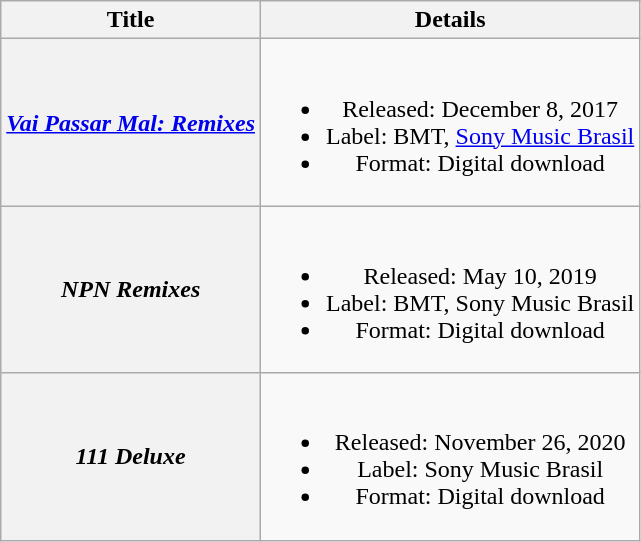<table class="wikitable plainrowheaders" style="text-align:center;">
<tr>
<th scope="col">Title</th>
<th scope="col">Details</th>
</tr>
<tr>
<th scope="row"><em><a href='#'>Vai Passar Mal: Remixes</a></em></th>
<td><br><ul><li>Released: December 8, 2017</li><li>Label: BMT, <a href='#'>Sony Music Brasil</a></li><li>Format: Digital download</li></ul></td>
</tr>
<tr>
<th scope="row"><em>NPN Remixes</em></th>
<td><br><ul><li>Released: May 10, 2019</li><li>Label: BMT, Sony Music Brasil</li><li>Format: Digital download</li></ul></td>
</tr>
<tr>
<th scope="row"><em>111 Deluxe</em></th>
<td><br><ul><li>Released: November 26, 2020</li><li>Label: Sony Music Brasil</li><li>Format: Digital download</li></ul></td>
</tr>
</table>
